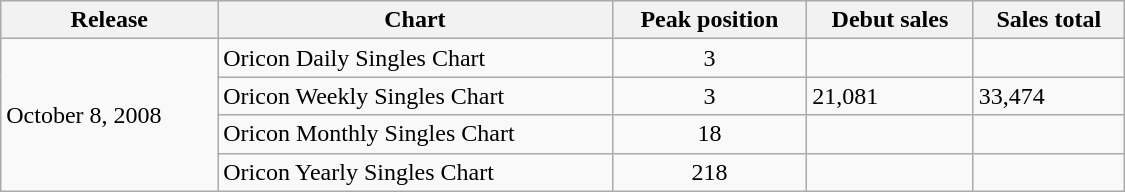<table class="wikitable" style="width:750px;">
<tr>
<th>Release</th>
<th>Chart</th>
<th>Peak position</th>
<th>Debut sales</th>
<th>Sales total</th>
</tr>
<tr>
<td rowspan="4">October 8, 2008</td>
<td>Oricon Daily Singles Chart</td>
<td style="text-align:center;">3</td>
<td></td>
<td></td>
</tr>
<tr>
<td>Oricon Weekly Singles Chart</td>
<td style="text-align:center;">3</td>
<td>21,081</td>
<td>33,474</td>
</tr>
<tr>
<td>Oricon Monthly Singles Chart</td>
<td style="text-align:center;">18</td>
<td></td>
<td></td>
</tr>
<tr>
<td>Oricon Yearly Singles Chart</td>
<td style="text-align:center;">218</td>
<td></td>
<td></td>
</tr>
</table>
